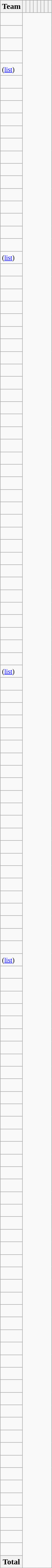<table class="wikitable sortable collapsible collapsed" style="text-align: center; font-size: 100%;">
<tr>
<th>Team</th>
<th></th>
<th></th>
<th></th>
<th></th>
<th></th>
<th></th>
<th></th>
<th></th>
</tr>
<tr>
<td align=left><br></td>
</tr>
<tr>
<td align=left><br></td>
</tr>
<tr>
<td align=left><br></td>
</tr>
<tr>
<td align=left><br></td>
</tr>
<tr>
<td align=left> <small>(<a href='#'>list</a>)</small><br></td>
</tr>
<tr>
<td align=left><br></td>
</tr>
<tr>
<td align=left><br></td>
</tr>
<tr>
<td align=left><br></td>
</tr>
<tr>
<td align=left><br></td>
</tr>
<tr>
<td align=left><br></td>
</tr>
<tr>
<td align=left><br></td>
</tr>
<tr>
<td align=left><br></td>
</tr>
<tr>
<td align=left><br></td>
</tr>
<tr>
<td align=left><br></td>
</tr>
<tr>
<td align=left><br></td>
</tr>
<tr>
<td align=left><br></td>
</tr>
<tr>
<td align=left><br></td>
</tr>
<tr>
<td align=left><br></td>
</tr>
<tr>
<td align=left><br></td>
</tr>
<tr>
<td align=left> <small>(<a href='#'>list</a>)</small><br></td>
</tr>
<tr>
<td align=left><br></td>
</tr>
<tr>
<td align=left><br></td>
</tr>
<tr>
<td align=left><br></td>
</tr>
<tr>
<td align=left><br></td>
</tr>
<tr>
<td align=left><br></td>
</tr>
<tr>
<td align=left><br></td>
</tr>
<tr>
<td align=left><br></td>
</tr>
<tr>
<td align=left><br></td>
</tr>
<tr>
<td align=left><br></td>
</tr>
<tr>
<td align=left><br></td>
</tr>
<tr>
<td align=left><br></td>
</tr>
<tr>
<td align=left><br></td>
</tr>
<tr>
<td align=left><br></td>
</tr>
<tr>
<td align=left><br></td>
</tr>
<tr>
<td align=left><br></td>
</tr>
<tr>
<td align=left><br></td>
</tr>
<tr>
<td align=left><br></td>
</tr>
<tr>
<td align=left><br></td>
</tr>
<tr>
<td align=left><br></td>
</tr>
<tr>
<td align=left><br></td>
</tr>
<tr>
<td align=left><br></td>
</tr>
<tr>
<td align=left><br></td>
</tr>
<tr>
<td align=left><br></td>
</tr>
<tr>
<td align=left><br></td>
</tr>
<tr>
<td align=left><br></td>
</tr>
<tr>
<td align=left><br></td>
</tr>
<tr>
<td align=left><br></td>
</tr>
<tr>
<td align=left><br></td>
</tr>
<tr>
<td align=left><br></td>
</tr>
<tr>
<td align=left><br></td>
</tr>
<tr>
<td align=left><br></td>
</tr>
<tr>
<td align=left><br></td>
</tr>
<tr>
<td align=left> <small>(<a href='#'>list</a>)</small><br></td>
</tr>
<tr>
<td align=left><br></td>
</tr>
<tr>
<td align=left><br></td>
</tr>
<tr>
<td align=left><br></td>
</tr>
<tr>
<td align=left><br></td>
</tr>
<tr>
<td align=left><br></td>
</tr>
<tr>
<td align=left><br></td>
</tr>
<tr>
<td align=left><br></td>
</tr>
<tr>
<td align=left><br></td>
</tr>
<tr>
<td align=left><br></td>
</tr>
<tr>
<td align=left><br></td>
</tr>
<tr>
<td align=left><br></td>
</tr>
<tr>
<td align=left><br></td>
</tr>
<tr>
<td align=left><br></td>
</tr>
<tr>
<td align=left><br></td>
</tr>
<tr>
<td align=left><br></td>
</tr>
<tr>
<td align=left><br></td>
</tr>
<tr>
<td align=left><br></td>
</tr>
<tr>
<td align=left><br></td>
</tr>
<tr>
<td align=left><br></td>
</tr>
<tr>
<td align=left><br></td>
</tr>
<tr>
<td align=left><br></td>
</tr>
<tr>
<td align=left><br></td>
</tr>
<tr>
<td align=left> <small>(<a href='#'>list</a>)</small><br></td>
</tr>
<tr>
<td align=left><br></td>
</tr>
<tr>
<td align=left><br></td>
</tr>
<tr>
<td align=left><br></td>
</tr>
<tr>
<td align=left><br></td>
</tr>
<tr>
<td align=left><br></td>
</tr>
<tr>
<td align=left><br></td>
</tr>
<tr>
<td align=left><br></td>
</tr>
<tr>
<td align=left><br></td>
</tr>
<tr>
<td align=left><br></td>
</tr>
<tr>
<td align=left><br></td>
</tr>
<tr>
<td align=left><br></td>
</tr>
<tr>
<td align=left><br></td>
</tr>
<tr>
<td align=left><br></td>
</tr>
<tr>
<td align=left><br></td>
</tr>
<tr>
<td align=left><br></td>
</tr>
<tr>
<td align=left><br></td>
</tr>
<tr>
<td align=left><br></td>
</tr>
<tr>
<td align=left><br></td>
</tr>
<tr>
<td align=left><br></td>
</tr>
<tr>
<td align=left><br></td>
</tr>
<tr>
<td align=left><br></td>
</tr>
<tr>
<td align=left><br></td>
</tr>
<tr>
<td align=left><br></td>
</tr>
<tr>
<td align=left><br></td>
</tr>
<tr>
<td align=left><br></td>
</tr>
<tr>
<td align=left><br></td>
</tr>
<tr>
<td align=left><br></td>
</tr>
<tr>
<td align=left><br></td>
</tr>
<tr>
<td align=left><br></td>
</tr>
<tr>
<td align=left><br></td>
</tr>
<tr>
<td align=left><br></td>
</tr>
<tr>
<td align=left><br></td>
</tr>
<tr>
<td align=left><br></td>
</tr>
<tr>
<td align=left><br></td>
</tr>
<tr>
<td align=left><br></td>
</tr>
<tr>
<td align=left><br></td>
</tr>
<tr>
<td align=left><br></td>
</tr>
<tr>
<td align=left><br></td>
</tr>
<tr>
<td align=left><br></td>
</tr>
<tr>
<td align=left><br></td>
</tr>
<tr>
<td align=left><br></td>
</tr>
<tr>
<td align=left><br></td>
</tr>
<tr>
<td align=left><br></td>
</tr>
<tr>
<td align=left><br></td>
</tr>
<tr>
<td align=left><br></td>
</tr>
<tr>
<td align=left><br></td>
</tr>
<tr>
<td align=left><br></td>
</tr>
<tr class=sortbottom>
<th>Total<br></th>
</tr>
</table>
